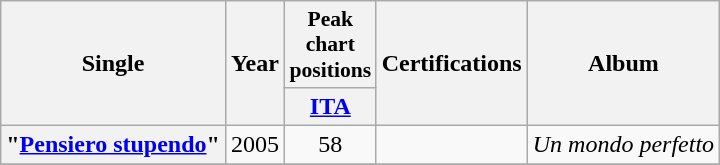<table class="wikitable plainrowheaders" style="text-align:center;" border="1">
<tr>
<th rowspan="2" scope="column">Single</th>
<th rowspan="2" scope="column">Year</th>
<th scope="col" style="width:3em;font-size:90%;">Peak chart<br>positions</th>
<th rowspan="2" scope="column">Certifications</th>
<th rowspan="2" style="text-align:center;">Album</th>
</tr>
<tr>
<th scope="column"><a href='#'>ITA</a><br></th>
</tr>
<tr>
<th scope="row">"<a href='#'>Pensiero stupendo</a>"</th>
<td>2005</td>
<td>58</td>
<td align="left"></td>
<td><em>Un mondo perfetto</em></td>
</tr>
<tr>
</tr>
</table>
